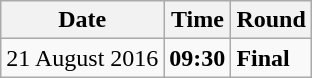<table class="wikitable">
<tr>
<th>Date</th>
<th>Time</th>
<th>Round</th>
</tr>
<tr>
<td>21 August 2016</td>
<td><strong>09:30</strong></td>
<td><strong>Final</strong></td>
</tr>
</table>
